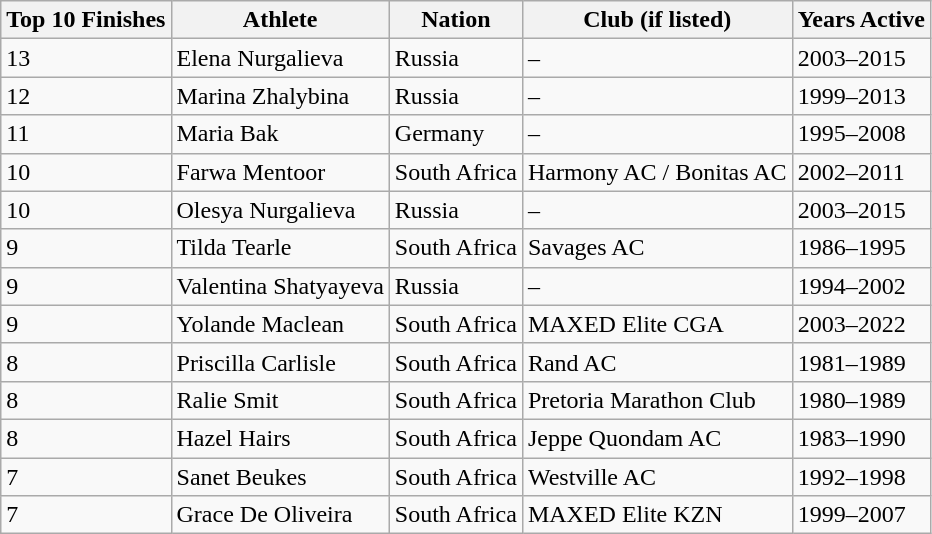<table class="wikitable sortable">
<tr>
<th>Top 10 Finishes</th>
<th>Athlete</th>
<th>Nation</th>
<th>Club (if listed)</th>
<th>Years Active</th>
</tr>
<tr>
<td>13</td>
<td>Elena Nurgalieva</td>
<td> Russia</td>
<td>–</td>
<td>2003–2015</td>
</tr>
<tr>
<td>12</td>
<td>Marina Zhalybina</td>
<td> Russia</td>
<td>–</td>
<td>1999–2013</td>
</tr>
<tr>
<td>11</td>
<td>Maria Bak</td>
<td> Germany</td>
<td>–</td>
<td>1995–2008</td>
</tr>
<tr>
<td>10</td>
<td>Farwa Mentoor</td>
<td> South Africa</td>
<td>Harmony AC / Bonitas AC</td>
<td>2002–2011</td>
</tr>
<tr>
<td>10</td>
<td>Olesya Nurgalieva</td>
<td> Russia</td>
<td>–</td>
<td>2003–2015</td>
</tr>
<tr>
<td>9</td>
<td>Tilda Tearle</td>
<td> South Africa</td>
<td>Savages AC</td>
<td>1986–1995</td>
</tr>
<tr>
<td>9</td>
<td>Valentina Shatyayeva</td>
<td> Russia</td>
<td>–</td>
<td>1994–2002</td>
</tr>
<tr>
<td>9</td>
<td>Yolande Maclean</td>
<td> South Africa</td>
<td>MAXED Elite CGA</td>
<td>2003–2022</td>
</tr>
<tr>
<td>8</td>
<td>Priscilla Carlisle</td>
<td> South Africa</td>
<td>Rand AC</td>
<td>1981–1989</td>
</tr>
<tr>
<td>8</td>
<td>Ralie Smit</td>
<td> South Africa</td>
<td>Pretoria Marathon Club</td>
<td>1980–1989</td>
</tr>
<tr>
<td>8</td>
<td>Hazel Hairs</td>
<td> South Africa</td>
<td>Jeppe Quondam AC</td>
<td>1983–1990</td>
</tr>
<tr>
<td>7</td>
<td>Sanet Beukes</td>
<td> South Africa</td>
<td>Westville AC</td>
<td>1992–1998</td>
</tr>
<tr>
<td>7</td>
<td>Grace De Oliveira</td>
<td> South Africa</td>
<td>MAXED Elite KZN</td>
<td>1999–2007</td>
</tr>
</table>
